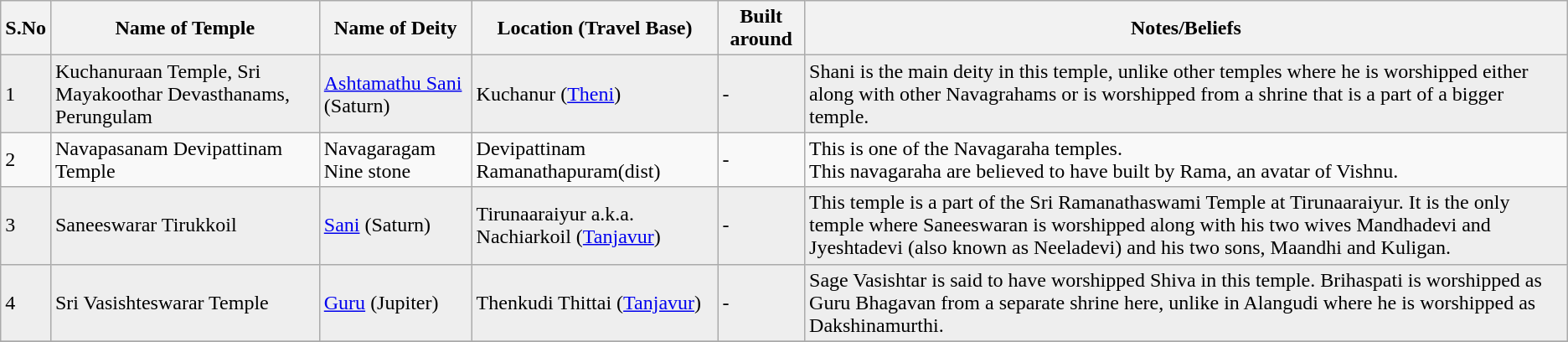<table class="wikitable" border="0" bgcolor="white">
<tr>
<th>S.No</th>
<th>Name of Temple</th>
<th>Name of Deity</th>
<th>Location (Travel Base)</th>
<th>Built around</th>
<th>Notes/Beliefs</th>
</tr>
<tr bgcolor=#eeeeee>
<td>1</td>
<td>Kuchanuraan Temple, Sri Mayakoothar Devasthanams, Perungulam</td>
<td><a href='#'>Ashtamathu Sani</a> (Saturn)</td>
<td>Kuchanur (<a href='#'>Theni</a>)</td>
<td>-</td>
<td>Shani is the main deity in this temple, unlike other temples where he is worshipped either along with other Navagrahams or is worshipped from a shrine that is a part of a bigger temple.</td>
</tr>
<tr>
<td>2</td>
<td>Navapasanam Devipattinam Temple</td>
<td>Navagaragam<br>Nine stone</td>
<td>Devipattinam<br>Ramanathapuram(dist)</td>
<td>-</td>
<td>This is one of the Navagaraha temples.<br>This navagaraha are believed to have built by Rama, an avatar of Vishnu.</td>
</tr>
<tr bgcolor="#eeeeee">
<td>3</td>
<td>Saneeswarar Tirukkoil</td>
<td><a href='#'>Sani</a> (Saturn)</td>
<td>Tirunaaraiyur a.k.a. Nachiarkoil (<a href='#'>Tanjavur</a>)</td>
<td>-</td>
<td>This temple is a part of the Sri Ramanathaswami Temple at Tirunaaraiyur. It is the only temple where Saneeswaran is worshipped along with his two wives Mandhadevi and Jyeshtadevi (also known as Neeladevi) and his two sons, Maandhi and Kuligan.</td>
</tr>
<tr bgcolor="#eeeeee">
<td>4</td>
<td>Sri Vasishteswarar Temple</td>
<td><a href='#'>Guru</a> (Jupiter)</td>
<td>Thenkudi Thittai (<a href='#'>Tanjavur</a>)</td>
<td>-</td>
<td>Sage Vasishtar is said to have worshipped Shiva in this temple. Brihaspati is worshipped as Guru Bhagavan from a separate shrine here, unlike in Alangudi where he is worshipped as Dakshinamurthi.<br></td>
</tr>
<tr bgcolor=#eeeeee>
</tr>
</table>
